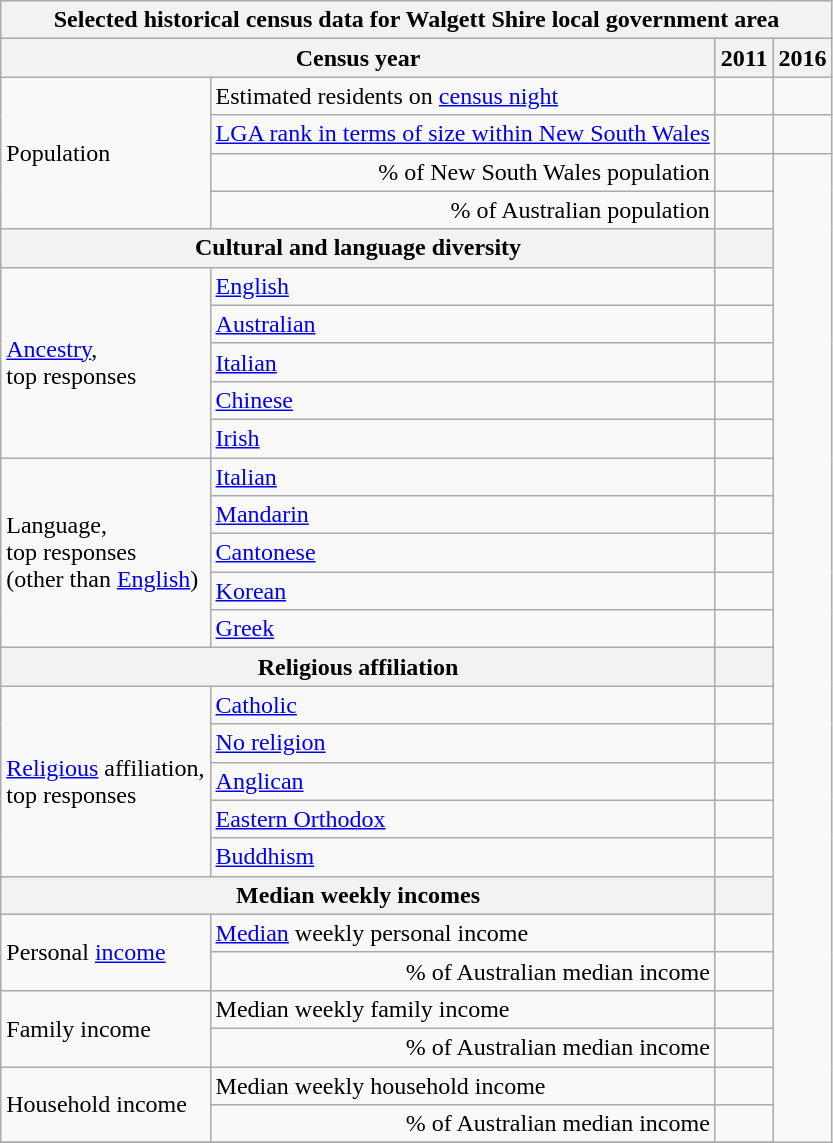<table class="wikitable">
<tr>
<th colspan=7>Selected historical census data for Walgett Shire local government area</th>
</tr>
<tr>
<th colspan=3>Census year</th>
<th>2011</th>
<th>2016</th>
</tr>
<tr>
<td rowspan=4 colspan="2">Population</td>
<td>Estimated residents on <a href='#'>census night</a></td>
<td align="right"></td>
<td align="right"> </td>
</tr>
<tr>
<td align="right"><a href='#'>LGA rank in terms of size within New South Wales</a></td>
<td align="right"></td>
<td align="right"> </td>
</tr>
<tr>
<td align="right">% of New South Wales population</td>
<td align="right"></td>
</tr>
<tr>
<td align="right">% of Australian population</td>
<td align="right"></td>
</tr>
<tr>
<th colspan=3>Cultural and language diversity</th>
<th></th>
</tr>
<tr>
<td rowspan=5 colspan=2><a href='#'>Ancestry</a>,<br>top responses</td>
<td><a href='#'>English</a></td>
<td align="right"></td>
</tr>
<tr>
<td><a href='#'>Australian</a></td>
<td align="right"></td>
</tr>
<tr>
<td><a href='#'>Italian</a></td>
<td align="right"></td>
</tr>
<tr>
<td><a href='#'>Chinese</a></td>
<td align="right"></td>
</tr>
<tr>
<td><a href='#'>Irish</a></td>
<td align="right"></td>
</tr>
<tr>
<td rowspan=5 colspan=2>Language,<br>top responses<br>(other than <a href='#'>English</a>)</td>
<td><a href='#'>Italian</a></td>
<td align="right"></td>
</tr>
<tr>
<td><a href='#'>Mandarin</a></td>
<td align="right"></td>
</tr>
<tr>
<td><a href='#'>Cantonese</a></td>
<td align="right"></td>
</tr>
<tr>
<td><a href='#'>Korean</a></td>
<td align="right"></td>
</tr>
<tr>
<td><a href='#'>Greek</a></td>
<td align="right"></td>
</tr>
<tr>
<th colspan=3>Religious affiliation</th>
<th></th>
</tr>
<tr>
<td rowspan=5 colspan=2><a href='#'>Religious</a> affiliation,<br>top responses</td>
<td><a href='#'>Catholic</a></td>
<td align="right"></td>
</tr>
<tr>
<td><a href='#'>No religion</a></td>
<td align="right"></td>
</tr>
<tr>
<td><a href='#'>Anglican</a></td>
<td align="right"></td>
</tr>
<tr>
<td><a href='#'>Eastern Orthodox</a></td>
<td align="right"></td>
</tr>
<tr>
<td><a href='#'>Buddhism</a></td>
<td align="right"></td>
</tr>
<tr>
<th colspan=3>Median weekly incomes</th>
<th></th>
</tr>
<tr>
<td rowspan=2 colspan=2>Personal <a href='#'>income</a></td>
<td><a href='#'>Median</a> weekly personal income</td>
<td align="right"></td>
</tr>
<tr>
<td align="right">% of Australian median income</td>
<td align="right"></td>
</tr>
<tr>
<td rowspan=2 colspan=2>Family income</td>
<td>Median weekly family income</td>
<td align="right"></td>
</tr>
<tr>
<td align="right">% of Australian median income</td>
<td align="right"></td>
</tr>
<tr>
<td rowspan=2 colspan=2>Household income</td>
<td>Median weekly household income</td>
<td align="right"></td>
</tr>
<tr>
<td align="right">% of Australian median income</td>
<td align="right"></td>
</tr>
<tr>
</tr>
</table>
